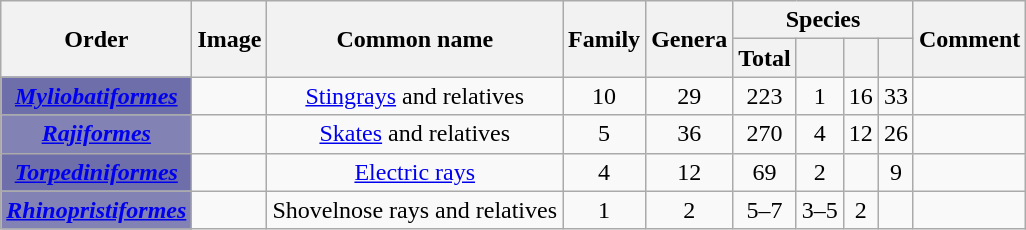<table class=" wikitable">
<tr>
<th rowspan=2>Order</th>
<th rowspan=2>Image</th>
<th rowspan=2>Common name</th>
<th rowspan=2>Family</th>
<th rowspan=2>Genera</th>
<th colspan=4>Species</th>
<th rowspan=2>Comment</th>
</tr>
<tr>
<th>Total</th>
<th></th>
<th></th>
<th></th>
</tr>
<tr>
<th style="background:rgb(110,110,170)"><em><a href='#'><span>Myliobatiformes</span></a></em></th>
<td></td>
<td align=center><a href='#'>Stingrays</a> and relatives</td>
<td align=center>10</td>
<td align=center>29</td>
<td align=center>223</td>
<td align=center>1</td>
<td align=center>16</td>
<td align=center>33</td>
<td></td>
</tr>
<tr>
<th style="background:rgb(130,130,180)"><em><a href='#'><span>Rajiformes</span></a></em></th>
<td></td>
<td align=center><a href='#'>Skates</a> and relatives</td>
<td align=center>5</td>
<td align=center>36</td>
<td align=center>270</td>
<td align=center>4</td>
<td align=center>12</td>
<td align=center>26</td>
<td></td>
</tr>
<tr>
<th style="background:rgb(110,110,170)"><em><a href='#'><span>Torpediniformes</span></a></em></th>
<td></td>
<td align=center><a href='#'>Electric rays</a></td>
<td align=center>4</td>
<td align=center>12</td>
<td align=center>69</td>
<td align=center>2</td>
<td align=center></td>
<td align=center>9</td>
<td></td>
</tr>
<tr>
<th style="background:rgb(130,130,180)"><em><a href='#'><span>Rhinopristiformes</span></a></em></th>
<td></td>
<td align=center>Shovelnose rays and relatives</td>
<td align=center>1</td>
<td align=center>2</td>
<td align=center>5–7</td>
<td align=center>3–5</td>
<td align=center>2</td>
<td align=center></td>
<td></td>
</tr>
</table>
